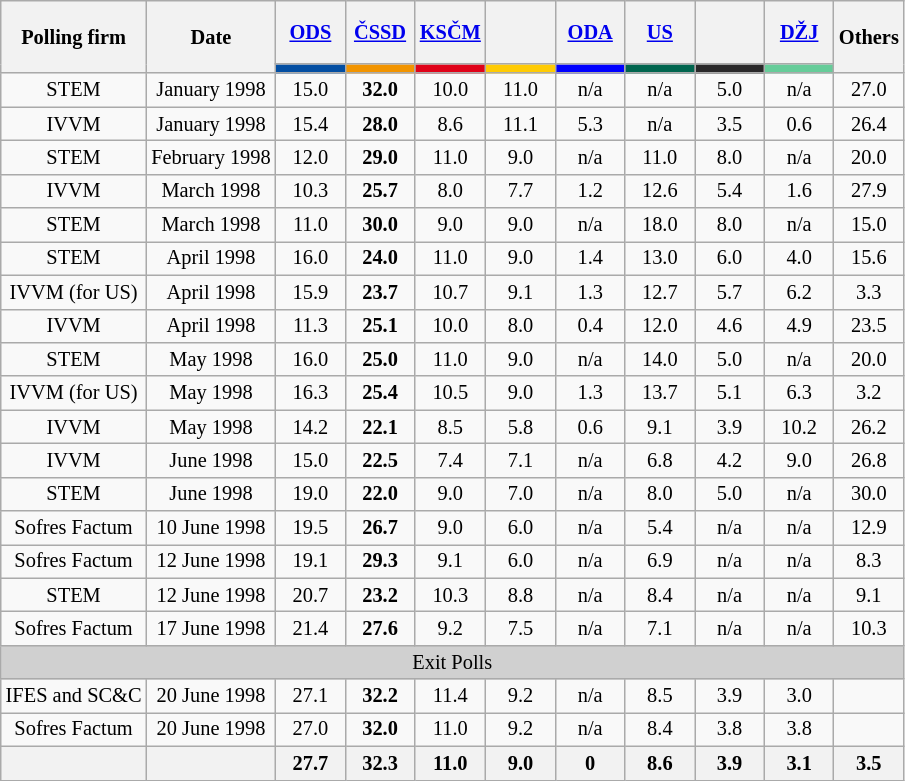<table class="wikitable" style="text-align:center; font-size:85%; line-height:16px;">
<tr style="height:42px;">
<th rowspan=2>Polling firm</th>
<th rowspan=2>Date</th>
<th><a href='#'><span>ODS</span></a></th>
<th><a href='#'><span>ČSSD</span></a></th>
<th><a href='#'><span>KSČM</span></a></th>
<th></th>
<th><a href='#'><span>ODA</span></a></th>
<th><a href='#'><span>US</span></a></th>
<th></th>
<th><a href='#'><span>DŽJ</span></a></th>
<th style="width:40px;" rowspan="2">Others</th>
</tr>
<tr>
<th style="color:inherit;background:#034EA2; width:40px;"></th>
<th style="color:inherit;background:#F29400; width:40px;"></th>
<th style="color:inherit;background:#E00219; width:40px;"></th>
<th style="color:inherit;background:#FFCB03; width:40px;"></th>
<th style="color:inherit;background:#0000FF; width:40px;"></th>
<th style="color:inherit;background:#00654E; width:40px;"></th>
<th style="color:inherit;background:#292829; width:40px;"></th>
<th style="color:inherit;background:#66CC99; width:40px;"></th>
</tr>
<tr>
<td>STEM</td>
<td>January 1998</td>
<td>15.0</td>
<td><strong>32.0</strong></td>
<td>10.0</td>
<td>11.0</td>
<td>n/a</td>
<td>n/a</td>
<td>5.0</td>
<td>n/a</td>
<td>27.0</td>
</tr>
<tr>
<td>IVVM</td>
<td>January 1998</td>
<td>15.4</td>
<td><strong>28.0</strong></td>
<td>8.6</td>
<td>11.1</td>
<td>5.3</td>
<td>n/a</td>
<td>3.5</td>
<td>0.6</td>
<td>26.4</td>
</tr>
<tr>
<td>STEM</td>
<td>February 1998</td>
<td>12.0</td>
<td><strong>29.0</strong></td>
<td>11.0</td>
<td>9.0</td>
<td>n/a</td>
<td>11.0</td>
<td>8.0</td>
<td>n/a</td>
<td>20.0</td>
</tr>
<tr>
<td>IVVM</td>
<td>March 1998</td>
<td>10.3</td>
<td><strong>25.7</strong></td>
<td>8.0</td>
<td>7.7</td>
<td>1.2</td>
<td>12.6</td>
<td>5.4</td>
<td>1.6</td>
<td>27.9</td>
</tr>
<tr>
<td>STEM</td>
<td>March 1998</td>
<td>11.0</td>
<td><strong>30.0</strong></td>
<td>9.0</td>
<td>9.0</td>
<td>n/a</td>
<td>18.0</td>
<td>8.0</td>
<td>n/a</td>
<td>15.0</td>
</tr>
<tr>
<td>STEM</td>
<td>April 1998</td>
<td>16.0</td>
<td><strong>24.0</strong></td>
<td>11.0</td>
<td>9.0</td>
<td>1.4</td>
<td>13.0</td>
<td>6.0</td>
<td>4.0</td>
<td>15.6</td>
</tr>
<tr>
<td>IVVM (for US)</td>
<td>April 1998</td>
<td>15.9</td>
<td><strong>23.7</strong></td>
<td>10.7</td>
<td>9.1</td>
<td>1.3</td>
<td>12.7</td>
<td>5.7</td>
<td>6.2</td>
<td>3.3</td>
</tr>
<tr>
<td>IVVM</td>
<td>April 1998</td>
<td>11.3</td>
<td><strong>25.1</strong></td>
<td>10.0</td>
<td>8.0</td>
<td>0.4</td>
<td>12.0</td>
<td>4.6</td>
<td>4.9</td>
<td>23.5</td>
</tr>
<tr>
<td>STEM</td>
<td>May 1998</td>
<td>16.0</td>
<td><strong>25.0</strong></td>
<td>11.0</td>
<td>9.0</td>
<td>n/a</td>
<td>14.0</td>
<td>5.0</td>
<td>n/a</td>
<td>20.0</td>
</tr>
<tr>
<td>IVVM (for US)</td>
<td>May 1998</td>
<td>16.3</td>
<td><strong>25.4</strong></td>
<td>10.5</td>
<td>9.0</td>
<td>1.3</td>
<td>13.7</td>
<td>5.1</td>
<td>6.3</td>
<td>3.2</td>
</tr>
<tr>
<td>IVVM</td>
<td>May 1998</td>
<td>14.2</td>
<td><strong>22.1</strong></td>
<td>8.5</td>
<td>5.8</td>
<td>0.6</td>
<td>9.1</td>
<td>3.9</td>
<td>10.2</td>
<td>26.2</td>
</tr>
<tr>
<td>IVVM</td>
<td>June 1998</td>
<td>15.0</td>
<td><strong>22.5</strong></td>
<td>7.4</td>
<td>7.1</td>
<td>n/a</td>
<td>6.8</td>
<td>4.2</td>
<td>9.0</td>
<td>26.8</td>
</tr>
<tr>
<td>STEM</td>
<td>June 1998</td>
<td>19.0</td>
<td><strong>22.0</strong></td>
<td>9.0</td>
<td>7.0</td>
<td>n/a</td>
<td>8.0</td>
<td>5.0</td>
<td>n/a</td>
<td>30.0</td>
</tr>
<tr>
<td>Sofres Factum</td>
<td>10 June 1998</td>
<td>19.5</td>
<td><strong>26.7</strong></td>
<td>9.0</td>
<td>6.0</td>
<td>n/a</td>
<td>5.4</td>
<td>n/a</td>
<td>n/a</td>
<td>12.9</td>
</tr>
<tr>
<td>Sofres Factum</td>
<td>12 June 1998</td>
<td>19.1</td>
<td><strong>29.3</strong></td>
<td>9.1</td>
<td>6.0</td>
<td>n/a</td>
<td>6.9</td>
<td>n/a</td>
<td>n/a</td>
<td>8.3</td>
</tr>
<tr>
<td>STEM</td>
<td>12 June 1998</td>
<td>20.7</td>
<td><strong>23.2</strong></td>
<td>10.3</td>
<td>8.8</td>
<td>n/a</td>
<td>8.4</td>
<td>n/a</td>
<td>n/a</td>
<td>9.1</td>
</tr>
<tr>
<td>Sofres Factum</td>
<td>17 June 1998</td>
<td>21.4</td>
<td><strong>27.6</strong></td>
<td>9.2</td>
<td>7.5</td>
<td>n/a</td>
<td>7.1</td>
<td>n/a</td>
<td>n/a</td>
<td>10.3</td>
</tr>
<tr>
<td colspan="11" style="background:#D0D0D0; color:black">Exit Polls</td>
</tr>
<tr>
<td>IFES and SC&C</td>
<td>20 June 1998</td>
<td>27.1</td>
<td><strong>32.2</strong></td>
<td>11.4</td>
<td>9.2</td>
<td>n/a</td>
<td>8.5</td>
<td>3.9</td>
<td>3.0</td>
<td></td>
</tr>
<tr>
<td>Sofres Factum</td>
<td>20 June 1998</td>
<td>27.0</td>
<td><strong>32.0</strong></td>
<td>11.0</td>
<td>9.2</td>
<td>n/a</td>
<td>8.4</td>
<td>3.8</td>
<td>3.8</td>
<td></td>
</tr>
<tr>
<th></th>
<th></th>
<th>27.7</th>
<th><strong>32.3</strong></th>
<th>11.0</th>
<th>9.0</th>
<th>0</th>
<th>8.6</th>
<th>3.9</th>
<th>3.1</th>
<th>3.5</th>
</tr>
</table>
